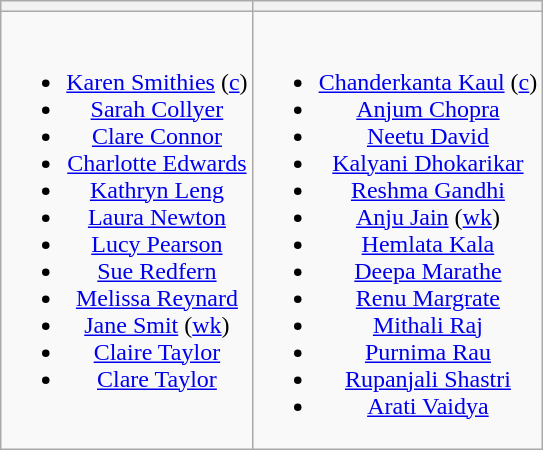<table class="wikitable" style="text-align:center">
<tr>
<th></th>
<th></th>
</tr>
<tr style="vertical-align:top">
<td><br><ul><li><a href='#'>Karen Smithies</a> (<a href='#'>c</a>)</li><li><a href='#'>Sarah Collyer</a></li><li><a href='#'>Clare Connor</a></li><li><a href='#'>Charlotte Edwards</a></li><li><a href='#'>Kathryn Leng</a></li><li><a href='#'>Laura Newton</a></li><li><a href='#'>Lucy Pearson</a></li><li><a href='#'>Sue Redfern</a></li><li><a href='#'>Melissa Reynard</a></li><li><a href='#'>Jane Smit</a> (<a href='#'>wk</a>)</li><li><a href='#'>Claire Taylor</a></li><li><a href='#'>Clare Taylor</a></li></ul></td>
<td><br><ul><li><a href='#'>Chanderkanta Kaul</a> (<a href='#'>c</a>)</li><li><a href='#'>Anjum Chopra</a></li><li><a href='#'>Neetu David</a></li><li><a href='#'>Kalyani Dhokarikar</a></li><li><a href='#'>Reshma Gandhi</a></li><li><a href='#'>Anju Jain</a> (<a href='#'>wk</a>)</li><li><a href='#'>Hemlata Kala</a></li><li><a href='#'>Deepa Marathe</a></li><li><a href='#'>Renu Margrate</a></li><li><a href='#'>Mithali Raj</a></li><li><a href='#'>Purnima Rau</a></li><li><a href='#'>Rupanjali Shastri</a></li><li><a href='#'>Arati Vaidya</a></li></ul></td>
</tr>
</table>
